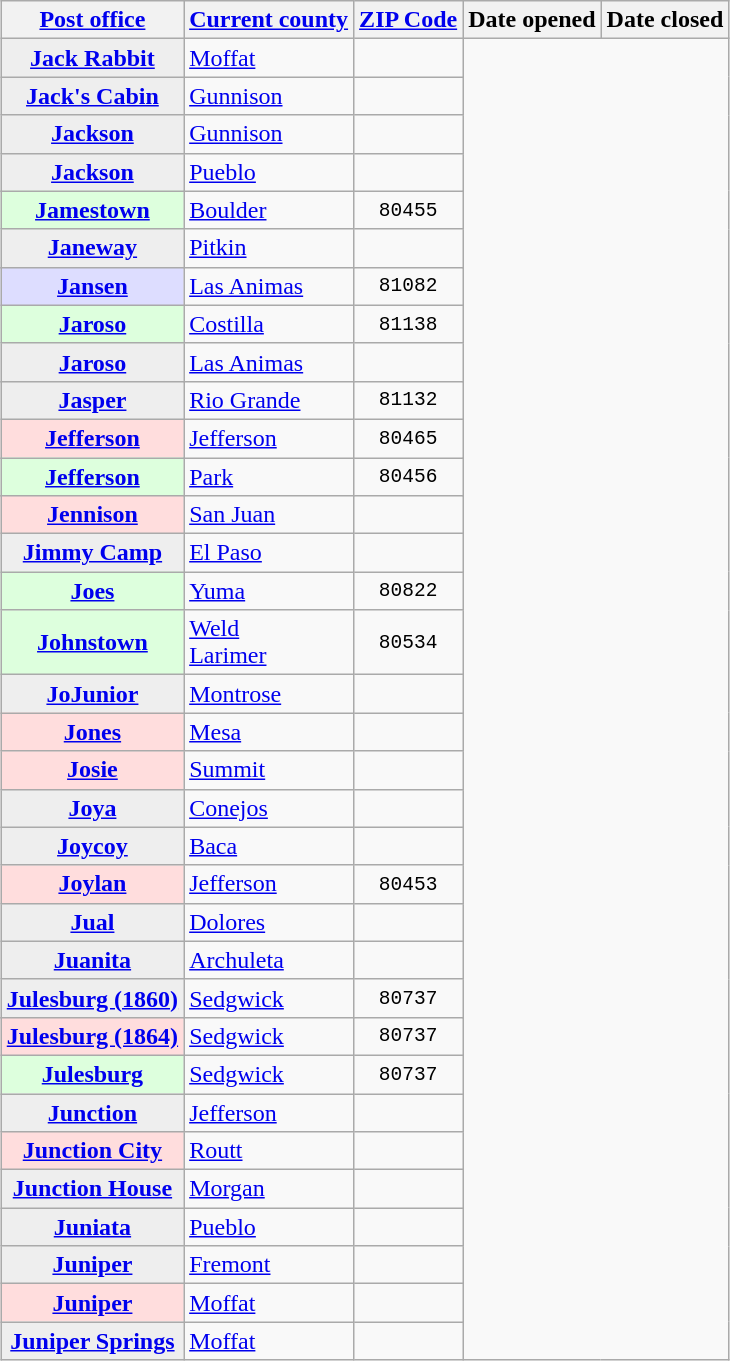<table class="wikitable sortable  plainrowheaders" style="margin:auto;">
<tr>
<th scope=col><a href='#'>Post office</a></th>
<th scope=col><a href='#'>Current county</a></th>
<th scope=col><a href='#'>ZIP Code</a></th>
<th scope=col>Date opened</th>
<th scope=col>Date closed</th>
</tr>
<tr>
<th scope=row rowspan=1 style="background-color:#EEEEEE;"><a href='#'>Jack Rabbit</a></th>
<td rowspan=1><a href='#'>Moffat</a></td>
<td rowspan=1 align=center style="font-family:monospace;"><br>
</td>
</tr>
<tr>
<th scope=row rowspan=1 style="background-color:#EEEEEE;"><a href='#'>Jack's Cabin</a></th>
<td rowspan=1><a href='#'>Gunnison</a></td>
<td rowspan=1 align=center style="font-family:monospace;"><br>
</td>
</tr>
<tr>
<th scope=row rowspan=1 style="background-color:#EEEEEE;"><a href='#'>Jackson</a></th>
<td rowspan=1><a href='#'>Gunnison</a></td>
<td rowspan=1 align=center style="font-family:monospace;"><br>
</td>
</tr>
<tr>
<th scope=row rowspan=1 style="background-color:#EEEEEE;"><a href='#'>Jackson</a></th>
<td rowspan=1><a href='#'>Pueblo</a></td>
<td rowspan=1 align=center style="font-family:monospace;"><br>
</td>
</tr>
<tr>
<th scope=row rowspan=2 style="background-color:#DDFFDD;"><a href='#'>Jamestown</a></th>
<td rowspan=2><a href='#'>Boulder</a></td>
<td rowspan=2 align=center style="font-family:monospace;">80455<br>
</td>
</tr>
<tr>
</tr>
<tr>
<th scope=row rowspan=1 style="background-color:#EEEEEE;"><a href='#'>Janeway</a></th>
<td rowspan=1><a href='#'>Pitkin</a></td>
<td rowspan=1 align=center style="font-family:monospace;"><br>
</td>
</tr>
<tr>
<th scope=row rowspan=3 style="background-color:#DDDDFF;"><a href='#'>Jansen</a></th>
<td rowspan=3><a href='#'>Las Animas</a></td>
<td rowspan=3 align=center style="font-family:monospace;">81082<br>
</td>
</tr>
<tr>
</tr>
<tr>
</tr>
<tr>
<th scope=row rowspan=1 style="background-color:#DDFFDD;"><a href='#'>Jaroso</a></th>
<td rowspan=1><a href='#'>Costilla</a></td>
<td rowspan=1 align=center style="font-family:monospace;">81138<br>
</td>
</tr>
<tr>
<th scope=row rowspan=1 style="background-color:#EEEEEE;"><a href='#'>Jaroso</a></th>
<td rowspan=1><a href='#'>Las Animas</a></td>
<td rowspan=1 align=center style="font-family:monospace;"><br>
</td>
</tr>
<tr>
<th scope=row rowspan=3 style="background-color:#EEEEEE;"><a href='#'>Jasper</a></th>
<td rowspan=3><a href='#'>Rio Grande</a></td>
<td rowspan=3 align=center style="font-family:monospace;">81132<br>
</td>
</tr>
<tr>
</tr>
<tr>
</tr>
<tr>
<th scope=row rowspan=1 style="background-color:#FFDDDD;"><a href='#'>Jefferson</a></th>
<td rowspan=1><a href='#'>Jefferson</a></td>
<td rowspan=1 align=center style="font-family:monospace;">80465<br>
</td>
</tr>
<tr>
<th scope=row rowspan=2 style="background-color:#DDFFDD;"><a href='#'>Jefferson</a></th>
<td rowspan=2><a href='#'>Park</a></td>
<td rowspan=2 align=center style="font-family:monospace;">80456<br>
</td>
</tr>
<tr>
</tr>
<tr>
<th scope=row rowspan=3 style="background-color:#FFDDDD;"><a href='#'>Jennison</a></th>
<td rowspan=3><a href='#'>San Juan</a></td>
<td rowspan=3 align=center style="font-family:monospace;"><br>
</td>
</tr>
<tr>
</tr>
<tr>
</tr>
<tr>
<th scope=row rowspan=1 style="background-color:#EEEEEE;"><a href='#'>Jimmy Camp</a></th>
<td rowspan=1><a href='#'>El Paso</a></td>
<td rowspan=1 align=center style="font-family:monospace;"><br>
</td>
</tr>
<tr>
<th scope=row rowspan=1 style="background-color:#DDFFDD;"><a href='#'>Joes</a></th>
<td rowspan=1><a href='#'>Yuma</a></td>
<td rowspan=1 align=center style="font-family:monospace;">80822<br>
</td>
</tr>
<tr>
<th scope=row rowspan=1 style="background-color:#DDFFDD;"><a href='#'>Johnstown</a></th>
<td rowspan=1><a href='#'>Weld</a><br><a href='#'>Larimer</a></td>
<td rowspan=1 align=center style="font-family:monospace;">80534<br>
</td>
</tr>
<tr>
<th scope=row rowspan=1 style="background-color:#EEEEEE;"><a href='#'>JoJunior</a></th>
<td rowspan=1><a href='#'>Montrose</a></td>
<td rowspan=1 align=center style="font-family:monospace;"><br>
</td>
</tr>
<tr>
<th scope=row rowspan=1 style="background-color:#FFDDDD;"><a href='#'>Jones</a></th>
<td rowspan=1><a href='#'>Mesa</a></td>
<td rowspan=1 align=center style="font-family:monospace;"><br>
</td>
</tr>
<tr>
<th scope=row rowspan=1 style="background-color:#FFDDDD;"><a href='#'>Josie</a></th>
<td rowspan=1><a href='#'>Summit</a></td>
<td rowspan=1 align=center style="font-family:monospace;"><br>
</td>
</tr>
<tr>
<th scope=row rowspan=1 style="background-color:#EEEEEE;"><a href='#'>Joya</a></th>
<td rowspan=1><a href='#'>Conejos</a></td>
<td rowspan=1 align=center style="font-family:monospace;"><br>
</td>
</tr>
<tr>
<th scope=row rowspan=1 style="background-color:#EEEEEE;"><a href='#'>Joycoy</a></th>
<td rowspan=1><a href='#'>Baca</a></td>
<td rowspan=1 align=center style="font-family:monospace;"><br>
</td>
</tr>
<tr>
<th scope=row rowspan=1 style="background-color:#FFDDDD;"><a href='#'>Joylan</a></th>
<td rowspan=1><a href='#'>Jefferson</a></td>
<td rowspan=1 align=center style="font-family:monospace;">80453<br>
</td>
</tr>
<tr>
<th scope=row rowspan=1 style="background-color:#EEEEEE;"><a href='#'>Jual</a></th>
<td rowspan=1><a href='#'>Dolores</a></td>
<td rowspan=1 align=center style="font-family:monospace;"><br>
</td>
</tr>
<tr>
<th scope=row rowspan=1 style="background-color:#EEEEEE;"><a href='#'>Juanita</a></th>
<td rowspan=1><a href='#'>Archuleta</a></td>
<td rowspan=1 align=center style="font-family:monospace;"><br>
</td>
</tr>
<tr>
<th scope=row rowspan=1 style="background-color:#EEEEEE;"><a href='#'>Julesburg (1860)</a></th>
<td rowspan=1><a href='#'>Sedgwick</a></td>
<td rowspan=1 align=center style="font-family:monospace;">80737<br>
</td>
</tr>
<tr>
<th scope=row rowspan=8 style="background-color:#FFDDDD;"><a href='#'>Julesburg (1864)</a></th>
<td rowspan=8><a href='#'>Sedgwick</a></td>
<td rowspan=8 align=center style="font-family:monospace;">80737<br>
</td>
</tr>
<tr>
</tr>
<tr>
</tr>
<tr>
</tr>
<tr>
</tr>
<tr>
</tr>
<tr>
</tr>
<tr>
</tr>
<tr>
<th scope=row rowspan=1 style="background-color:#DDFFDD;"><a href='#'>Julesburg</a></th>
<td rowspan=1><a href='#'>Sedgwick</a></td>
<td rowspan=1 align=center style="font-family:monospace;">80737<br>
</td>
</tr>
<tr>
<th scope=row rowspan=1 style="background-color:#EEEEEE;"><a href='#'>Junction</a></th>
<td rowspan=1><a href='#'>Jefferson</a></td>
<td rowspan=1 align=center style="font-family:monospace;"><br>
</td>
</tr>
<tr>
<th scope=row rowspan=1 style="background-color:#FFDDDD;"><a href='#'>Junction City</a></th>
<td rowspan=1><a href='#'>Routt</a></td>
<td rowspan=1 align=center style="font-family:monospace;"><br>
</td>
</tr>
<tr>
<th scope=row rowspan=1 style="background-color:#EEEEEE;"><a href='#'>Junction House</a></th>
<td rowspan=1><a href='#'>Morgan</a></td>
<td rowspan=1 align=center style="font-family:monospace;"><br>
</td>
</tr>
<tr>
<th scope=row rowspan=1 style="background-color:#EEEEEE;"><a href='#'>Juniata</a></th>
<td rowspan=1><a href='#'>Pueblo</a></td>
<td rowspan=1 align=center style="font-family:monospace;"><br>
</td>
</tr>
<tr>
<th scope=row rowspan=1 style="background-color:#EEEEEE;"><a href='#'>Juniper</a></th>
<td rowspan=1><a href='#'>Fremont</a></td>
<td rowspan=1 align=center style="font-family:monospace;"><br>
</td>
</tr>
<tr>
<th scope=row rowspan=1 style="background-color:#FFDDDD;"><a href='#'>Juniper</a></th>
<td rowspan=1><a href='#'>Moffat</a></td>
<td rowspan=1 align=center style="font-family:monospace;"><br>
</td>
</tr>
<tr>
<th scope=row rowspan=1 style="background-color:#EEEEEE;"><a href='#'>Juniper Springs</a></th>
<td rowspan=1><a href='#'>Moffat</a></td>
<td rowspan=1 align=center style="font-family:monospace;"><br>
</td>
</tr>
</table>
